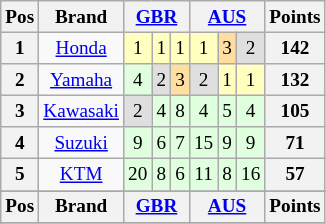<table class="wikitable" style="font-size: 80%; text-align:center">
<tr valign="top">
<th valign="middle">Pos</th>
<th valign="middle">Brand</th>
<th colspan=3><a href='#'>GBR</a><br></th>
<th colspan=3><a href='#'>AUS</a><br></th>
<th valign="middle">Points</th>
</tr>
<tr>
<th>1</th>
<td><a href='#'>Honda</a></td>
<td style="background:#ffffbf;">1</td>
<td style="background:#ffffbf;">1</td>
<td style="background:#ffffbf;">1</td>
<td style="background:#ffffbf;">1</td>
<td style="background:#ffdf9f;">3</td>
<td style="background:#dfdfdf;">2</td>
<th>142</th>
</tr>
<tr>
<th>2</th>
<td><a href='#'>Yamaha</a></td>
<td style="background:#dfffdf;">4</td>
<td style="background:#dfdfdf;">2</td>
<td style="background:#ffdf9f;">3</td>
<td style="background:#dfdfdf;">2</td>
<td style="background:#ffffbf;">1</td>
<td style="background:#ffffbf;">1</td>
<th>132</th>
</tr>
<tr>
<th>3</th>
<td><a href='#'>Kawasaki</a></td>
<td style="background:#dfdfdf;">2</td>
<td style="background:#dfffdf;">4</td>
<td style="background:#dfffdf;">8</td>
<td style="background:#dfffdf;">4</td>
<td style="background:#dfffdf;">5</td>
<td style="background:#dfffdf;">4</td>
<th>105</th>
</tr>
<tr>
<th>4</th>
<td><a href='#'>Suzuki</a></td>
<td style="background:#dfffdf;">9</td>
<td style="background:#dfffdf;">6</td>
<td style="background:#dfffdf;">7</td>
<td style="background:#dfffdf;">15</td>
<td style="background:#dfffdf;">9</td>
<td style="background:#dfffdf;">9</td>
<th>71</th>
</tr>
<tr>
<th>5</th>
<td><a href='#'>KTM</a></td>
<td style="background:#dfffdf;">20</td>
<td style="background:#dfffdf;">8</td>
<td style="background:#dfffdf;">6</td>
<td style="background:#dfffdf;">11</td>
<td style="background:#dfffdf;">8</td>
<td style="background:#dfffdf;">16</td>
<th>57</th>
</tr>
<tr>
</tr>
<tr valign="top">
<th valign="middle">Pos</th>
<th valign="middle">Brand</th>
<th colspan=3><a href='#'>GBR</a><br></th>
<th colspan=3><a href='#'>AUS</a><br></th>
<th valign="middle">Points</th>
</tr>
<tr>
</tr>
</table>
